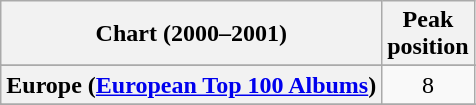<table class="wikitable sortable plainrowheaders" style="text-align:center;">
<tr>
<th scope="col">Chart (2000–2001)</th>
<th scope="col">Peak<br>position</th>
</tr>
<tr>
</tr>
<tr>
</tr>
<tr>
</tr>
<tr>
</tr>
<tr>
</tr>
<tr>
</tr>
<tr>
</tr>
<tr>
<th scope="row">Europe (<a href='#'>European Top 100 Albums</a>)</th>
<td>8</td>
</tr>
<tr>
</tr>
<tr>
</tr>
<tr>
</tr>
<tr>
</tr>
<tr>
</tr>
<tr>
</tr>
<tr>
</tr>
<tr>
</tr>
<tr>
</tr>
<tr>
</tr>
<tr>
</tr>
<tr>
</tr>
</table>
